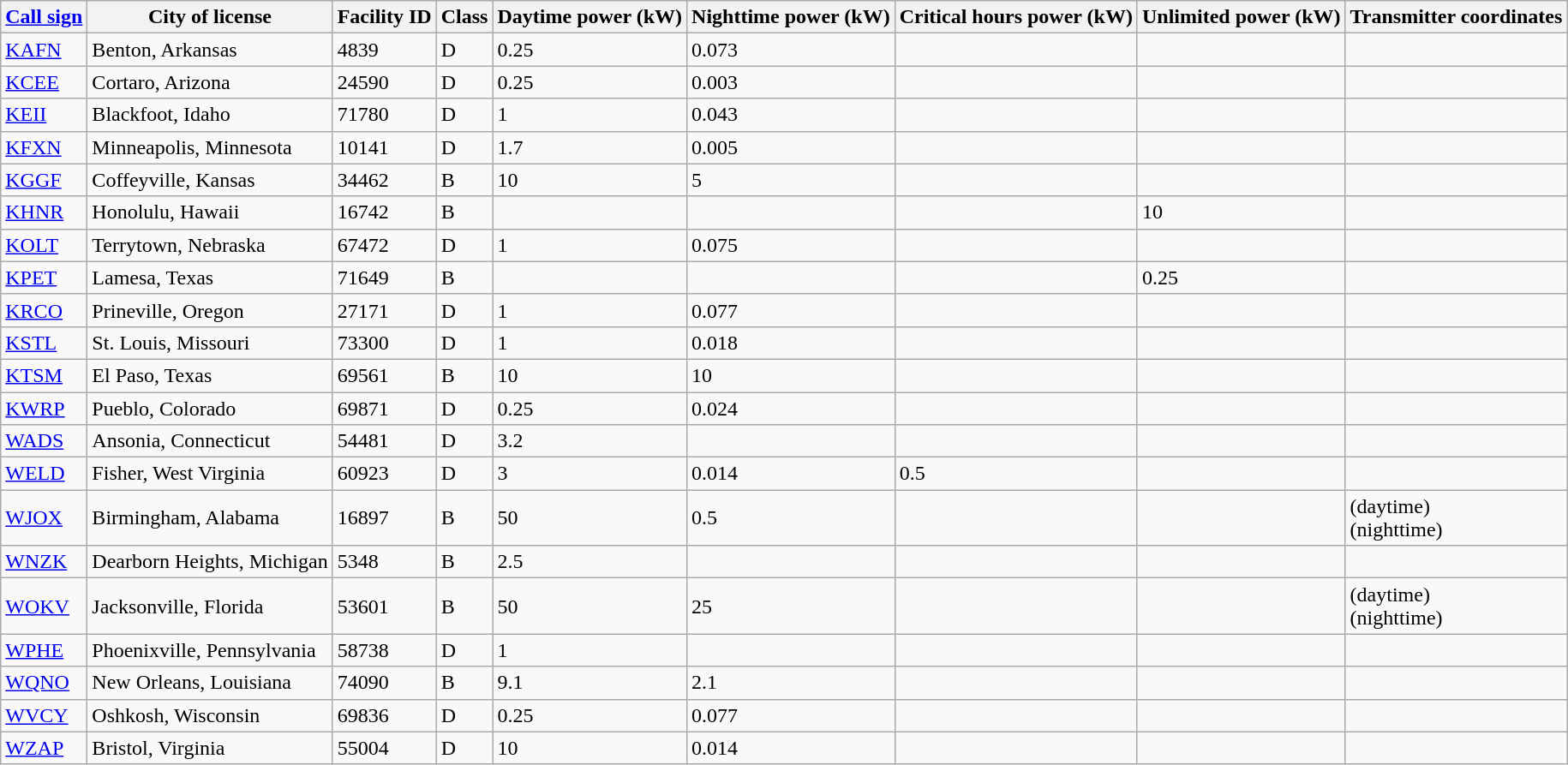<table class="wikitable sortable">
<tr>
<th><a href='#'>Call sign</a></th>
<th>City of license</th>
<th>Facility ID</th>
<th>Class</th>
<th>Daytime power (kW)</th>
<th>Nighttime power (kW)</th>
<th>Critical hours power (kW)</th>
<th>Unlimited power (kW)</th>
<th>Transmitter coordinates</th>
</tr>
<tr>
<td><a href='#'>KAFN</a></td>
<td>Benton, Arkansas</td>
<td>4839</td>
<td>D</td>
<td>0.25</td>
<td>0.073</td>
<td></td>
<td></td>
<td></td>
</tr>
<tr>
<td><a href='#'>KCEE</a></td>
<td>Cortaro, Arizona</td>
<td>24590</td>
<td>D</td>
<td>0.25</td>
<td>0.003</td>
<td></td>
<td></td>
<td></td>
</tr>
<tr>
<td><a href='#'>KEII</a></td>
<td>Blackfoot, Idaho</td>
<td>71780</td>
<td>D</td>
<td>1</td>
<td>0.043</td>
<td></td>
<td></td>
<td></td>
</tr>
<tr>
<td><a href='#'>KFXN</a></td>
<td>Minneapolis, Minnesota</td>
<td>10141</td>
<td>D</td>
<td>1.7</td>
<td>0.005</td>
<td></td>
<td></td>
<td></td>
</tr>
<tr>
<td><a href='#'>KGGF</a></td>
<td>Coffeyville, Kansas</td>
<td>34462</td>
<td>B</td>
<td>10</td>
<td>5</td>
<td></td>
<td></td>
<td></td>
</tr>
<tr>
<td><a href='#'>KHNR</a></td>
<td>Honolulu, Hawaii</td>
<td>16742</td>
<td>B</td>
<td></td>
<td></td>
<td></td>
<td>10</td>
<td></td>
</tr>
<tr>
<td><a href='#'>KOLT</a></td>
<td>Terrytown, Nebraska</td>
<td>67472</td>
<td>D</td>
<td>1</td>
<td>0.075</td>
<td></td>
<td></td>
<td></td>
</tr>
<tr>
<td><a href='#'>KPET</a></td>
<td>Lamesa, Texas</td>
<td>71649</td>
<td>B</td>
<td></td>
<td></td>
<td></td>
<td>0.25</td>
<td></td>
</tr>
<tr>
<td><a href='#'>KRCO</a></td>
<td>Prineville, Oregon</td>
<td>27171</td>
<td>D</td>
<td>1</td>
<td>0.077</td>
<td></td>
<td></td>
<td></td>
</tr>
<tr>
<td><a href='#'>KSTL</a></td>
<td>St. Louis, Missouri</td>
<td>73300</td>
<td>D</td>
<td>1</td>
<td>0.018</td>
<td></td>
<td></td>
<td></td>
</tr>
<tr>
<td><a href='#'>KTSM</a></td>
<td>El Paso, Texas</td>
<td>69561</td>
<td>B</td>
<td>10</td>
<td>10</td>
<td></td>
<td></td>
<td></td>
</tr>
<tr>
<td><a href='#'>KWRP</a></td>
<td>Pueblo, Colorado</td>
<td>69871</td>
<td>D</td>
<td>0.25</td>
<td>0.024</td>
<td></td>
<td></td>
<td></td>
</tr>
<tr>
<td><a href='#'>WADS</a></td>
<td>Ansonia, Connecticut</td>
<td>54481</td>
<td>D</td>
<td>3.2</td>
<td></td>
<td></td>
<td></td>
<td></td>
</tr>
<tr>
<td><a href='#'>WELD</a></td>
<td>Fisher, West Virginia</td>
<td>60923</td>
<td>D</td>
<td>3</td>
<td>0.014</td>
<td>0.5</td>
<td></td>
<td></td>
</tr>
<tr>
<td><a href='#'>WJOX</a></td>
<td>Birmingham, Alabama</td>
<td>16897</td>
<td>B</td>
<td>50</td>
<td>0.5</td>
<td></td>
<td></td>
<td> (daytime)<br> (nighttime)</td>
</tr>
<tr>
<td><a href='#'>WNZK</a></td>
<td>Dearborn Heights, Michigan</td>
<td>5348</td>
<td>B</td>
<td>2.5</td>
<td></td>
<td></td>
<td></td>
<td></td>
</tr>
<tr>
<td><a href='#'>WOKV</a></td>
<td>Jacksonville, Florida</td>
<td>53601</td>
<td>B</td>
<td>50</td>
<td>25</td>
<td></td>
<td></td>
<td> (daytime)<br> (nighttime)</td>
</tr>
<tr>
<td><a href='#'>WPHE</a></td>
<td>Phoenixville, Pennsylvania</td>
<td>58738</td>
<td>D</td>
<td>1</td>
<td></td>
<td></td>
<td></td>
<td></td>
</tr>
<tr>
<td><a href='#'>WQNO</a></td>
<td>New Orleans, Louisiana</td>
<td>74090</td>
<td>B</td>
<td>9.1</td>
<td>2.1</td>
<td></td>
<td></td>
<td></td>
</tr>
<tr>
<td><a href='#'>WVCY</a></td>
<td>Oshkosh, Wisconsin</td>
<td>69836</td>
<td>D</td>
<td>0.25</td>
<td>0.077</td>
<td></td>
<td></td>
<td></td>
</tr>
<tr>
<td><a href='#'>WZAP</a></td>
<td>Bristol, Virginia</td>
<td>55004</td>
<td>D</td>
<td>10</td>
<td>0.014</td>
<td></td>
<td></td>
<td></td>
</tr>
</table>
